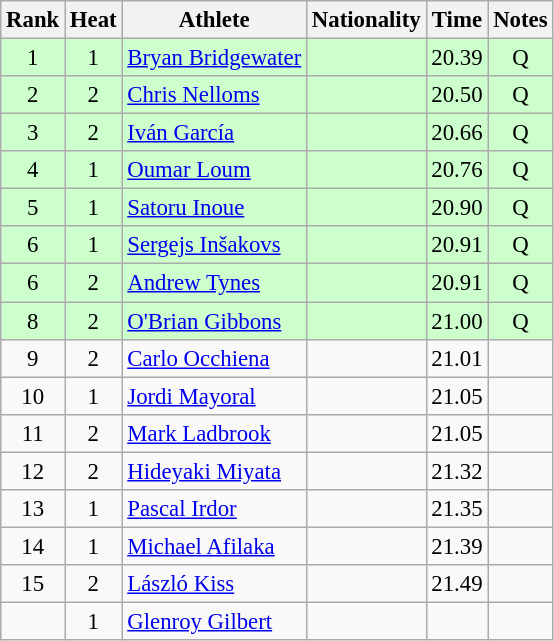<table class="wikitable sortable" style="text-align:center;font-size:95%">
<tr>
<th>Rank</th>
<th>Heat</th>
<th>Athlete</th>
<th>Nationality</th>
<th>Time</th>
<th>Notes</th>
</tr>
<tr bgcolor=ccffcc>
<td>1</td>
<td>1</td>
<td align=left><a href='#'>Bryan Bridgewater</a></td>
<td align=left></td>
<td>20.39</td>
<td>Q</td>
</tr>
<tr bgcolor=ccffcc>
<td>2</td>
<td>2</td>
<td align=left><a href='#'>Chris Nelloms</a></td>
<td align=left></td>
<td>20.50</td>
<td>Q</td>
</tr>
<tr bgcolor=ccffcc>
<td>3</td>
<td>2</td>
<td align=left><a href='#'>Iván García</a></td>
<td align=left></td>
<td>20.66</td>
<td>Q</td>
</tr>
<tr bgcolor=ccffcc>
<td>4</td>
<td>1</td>
<td align=left><a href='#'>Oumar Loum</a></td>
<td align=left></td>
<td>20.76</td>
<td>Q</td>
</tr>
<tr bgcolor=ccffcc>
<td>5</td>
<td>1</td>
<td align=left><a href='#'>Satoru Inoue</a></td>
<td align=left></td>
<td>20.90</td>
<td>Q</td>
</tr>
<tr bgcolor=ccffcc>
<td>6</td>
<td>1</td>
<td align=left><a href='#'>Sergejs Inšakovs</a></td>
<td align=left></td>
<td>20.91</td>
<td>Q</td>
</tr>
<tr bgcolor=ccffcc>
<td>6</td>
<td>2</td>
<td align=left><a href='#'>Andrew Tynes</a></td>
<td align=left></td>
<td>20.91</td>
<td>Q</td>
</tr>
<tr bgcolor=ccffcc>
<td>8</td>
<td>2</td>
<td align=left><a href='#'>O'Brian Gibbons</a></td>
<td align=left></td>
<td>21.00</td>
<td>Q</td>
</tr>
<tr>
<td>9</td>
<td>2</td>
<td align=left><a href='#'>Carlo Occhiena</a></td>
<td align=left></td>
<td>21.01</td>
<td></td>
</tr>
<tr>
<td>10</td>
<td>1</td>
<td align=left><a href='#'>Jordi Mayoral</a></td>
<td align=left></td>
<td>21.05</td>
<td></td>
</tr>
<tr>
<td>11</td>
<td>2</td>
<td align=left><a href='#'>Mark Ladbrook</a></td>
<td align=left></td>
<td>21.05</td>
<td></td>
</tr>
<tr>
<td>12</td>
<td>2</td>
<td align=left><a href='#'>Hideyaki Miyata</a></td>
<td align=left></td>
<td>21.32</td>
<td></td>
</tr>
<tr>
<td>13</td>
<td>1</td>
<td align=left><a href='#'>Pascal Irdor</a></td>
<td align=left></td>
<td>21.35</td>
<td></td>
</tr>
<tr>
<td>14</td>
<td>1</td>
<td align=left><a href='#'>Michael Afilaka</a></td>
<td align=left></td>
<td>21.39</td>
<td></td>
</tr>
<tr>
<td>15</td>
<td>2</td>
<td align=left><a href='#'>László Kiss</a></td>
<td align=left></td>
<td>21.49</td>
<td></td>
</tr>
<tr>
<td></td>
<td>1</td>
<td align="left"><a href='#'>Glenroy Gilbert</a></td>
<td align=left></td>
<td></td>
<td></td>
</tr>
</table>
